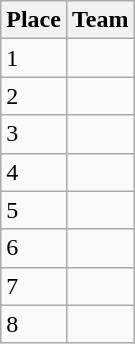<table class="wikitable">
<tr>
<th>Place</th>
<th>Team</th>
</tr>
<tr>
<td>1</td>
<td align="left"></td>
</tr>
<tr>
<td>2</td>
<td align="left"></td>
</tr>
<tr>
<td>3</td>
<td align="left"></td>
</tr>
<tr>
<td>4</td>
<td align="left"></td>
</tr>
<tr>
<td>5</td>
<td align="left"></td>
</tr>
<tr>
<td>6</td>
<td align="left"></td>
</tr>
<tr>
<td>7</td>
<td align="left"></td>
</tr>
<tr>
<td>8</td>
<td align="left"></td>
</tr>
</table>
